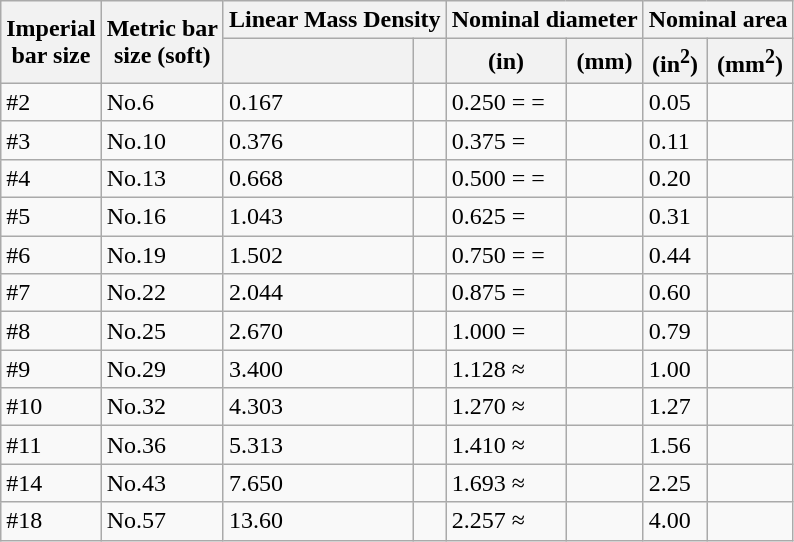<table class="wikitable">
<tr>
<th rowspan=2>Imperial<br>bar size</th>
<th rowspan=2>Metric bar<br>size (soft)</th>
<th colspan=2>Linear Mass Density</th>
<th colspan=2>Nominal diameter</th>
<th colspan=2>Nominal area</th>
</tr>
<tr>
<th></th>
<th></th>
<th>(in)</th>
<th>(mm)</th>
<th>(in<sup>2</sup>)</th>
<th>(mm<sup>2</sup>)</th>
</tr>
<tr>
<td>#2</td>
<td>No.6</td>
<td>0.167</td>
<td></td>
<td>0.250 =  = </td>
<td></td>
<td>0.05</td>
<td></td>
</tr>
<tr>
<td>#3</td>
<td>No.10</td>
<td>0.376</td>
<td></td>
<td>0.375 = </td>
<td></td>
<td>0.11</td>
<td></td>
</tr>
<tr>
<td>#4</td>
<td>No.13</td>
<td>0.668</td>
<td></td>
<td>0.500 =  = </td>
<td></td>
<td>0.20</td>
<td></td>
</tr>
<tr>
<td>#5</td>
<td>No.16</td>
<td>1.043</td>
<td></td>
<td>0.625 = </td>
<td></td>
<td>0.31</td>
<td></td>
</tr>
<tr>
<td>#6</td>
<td>No.19</td>
<td>1.502</td>
<td></td>
<td>0.750 =  = </td>
<td></td>
<td>0.44</td>
<td></td>
</tr>
<tr>
<td>#7</td>
<td>No.22</td>
<td>2.044</td>
<td></td>
<td>0.875 = </td>
<td></td>
<td>0.60</td>
<td></td>
</tr>
<tr>
<td>#8</td>
<td>No.25</td>
<td>2.670</td>
<td></td>
<td>1.000 = </td>
<td></td>
<td>0.79</td>
<td></td>
</tr>
<tr>
<td>#9</td>
<td>No.29</td>
<td>3.400</td>
<td></td>
<td>1.128 ≈ </td>
<td></td>
<td>1.00</td>
<td></td>
</tr>
<tr>
<td>#10</td>
<td>No.32</td>
<td>4.303</td>
<td></td>
<td>1.270 ≈ </td>
<td></td>
<td>1.27</td>
<td></td>
</tr>
<tr>
<td>#11</td>
<td>No.36</td>
<td>5.313</td>
<td></td>
<td>1.410 ≈ </td>
<td></td>
<td>1.56</td>
<td></td>
</tr>
<tr>
<td>#14</td>
<td>No.43</td>
<td>7.650</td>
<td></td>
<td>1.693 ≈ </td>
<td></td>
<td>2.25</td>
<td></td>
</tr>
<tr>
<td>#18</td>
<td>No.57</td>
<td>13.60</td>
<td></td>
<td>2.257 ≈ </td>
<td></td>
<td>4.00</td>
<td></td>
</tr>
</table>
